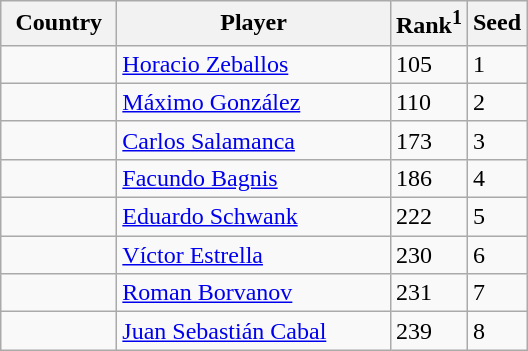<table class="sortable wikitable">
<tr>
<th style="width:70px;">Country</th>
<th style="width:175px;">Player</th>
<th>Rank<sup>1</sup></th>
<th>Seed</th>
</tr>
<tr>
<td></td>
<td><a href='#'>Horacio Zeballos</a></td>
<td>105</td>
<td>1</td>
</tr>
<tr>
<td></td>
<td><a href='#'>Máximo González</a></td>
<td>110</td>
<td>2</td>
</tr>
<tr>
<td></td>
<td><a href='#'>Carlos Salamanca</a></td>
<td>173</td>
<td>3</td>
</tr>
<tr>
<td></td>
<td><a href='#'>Facundo Bagnis</a></td>
<td>186</td>
<td>4</td>
</tr>
<tr>
<td></td>
<td><a href='#'>Eduardo Schwank</a></td>
<td>222</td>
<td>5</td>
</tr>
<tr>
<td></td>
<td><a href='#'>Víctor Estrella</a></td>
<td>230</td>
<td>6</td>
</tr>
<tr>
<td></td>
<td><a href='#'>Roman Borvanov</a></td>
<td>231</td>
<td>7</td>
</tr>
<tr>
<td></td>
<td><a href='#'>Juan Sebastián Cabal</a></td>
<td>239</td>
<td>8</td>
</tr>
</table>
